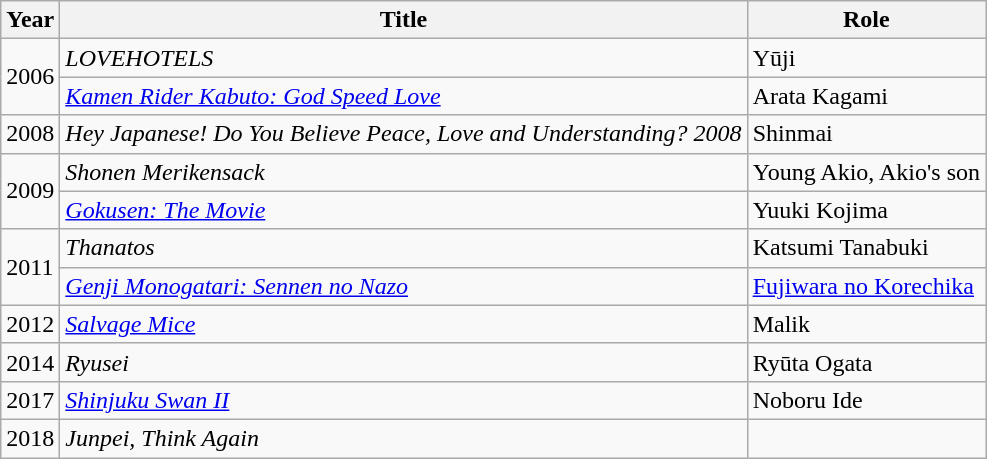<table class="wikitable">
<tr>
<th>Year</th>
<th>Title</th>
<th>Role</th>
</tr>
<tr>
<td rowspan=2>2006</td>
<td><em>LOVEHOTELS</em></td>
<td>Yūji</td>
</tr>
<tr>
<td><em><a href='#'>Kamen Rider Kabuto: God Speed Love</a></em></td>
<td>Arata Kagami</td>
</tr>
<tr>
<td>2008</td>
<td><em>Hey Japanese! Do You Believe Peace, Love and Understanding? 2008</em></td>
<td>Shinmai</td>
</tr>
<tr>
<td rowspan=2>2009</td>
<td><em>Shonen Merikensack</em></td>
<td>Young Akio, Akio's son</td>
</tr>
<tr>
<td><em><a href='#'>Gokusen: The Movie</a></em></td>
<td>Yuuki Kojima</td>
</tr>
<tr>
<td rowspan=2>2011</td>
<td><em>Thanatos</em></td>
<td>Katsumi Tanabuki</td>
</tr>
<tr>
<td><em><a href='#'>Genji Monogatari: Sennen no Nazo</a></em></td>
<td><a href='#'>Fujiwara no Korechika</a></td>
</tr>
<tr>
<td>2012</td>
<td><em><a href='#'>Salvage Mice</a></em></td>
<td>Malik</td>
</tr>
<tr>
<td>2014</td>
<td><em>Ryusei</em></td>
<td>Ryūta Ogata</td>
</tr>
<tr>
<td>2017</td>
<td><em><a href='#'>Shinjuku Swan II</a></em></td>
<td>Noboru Ide</td>
</tr>
<tr>
<td>2018</td>
<td><em>Junpei, Think Again</em></td>
<td></td>
</tr>
</table>
